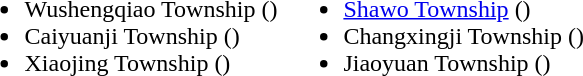<table>
<tr>
<td valign="top"><br><ul><li>Wushengqiao Township ()</li><li>Caiyuanji Township ()</li><li>Xiaojing Township ()</li></ul></td>
<td valign="top"><br><ul><li><a href='#'>Shawo Township</a> ()</li><li>Changxingji Township ()</li><li>Jiaoyuan Township ()</li></ul></td>
</tr>
</table>
